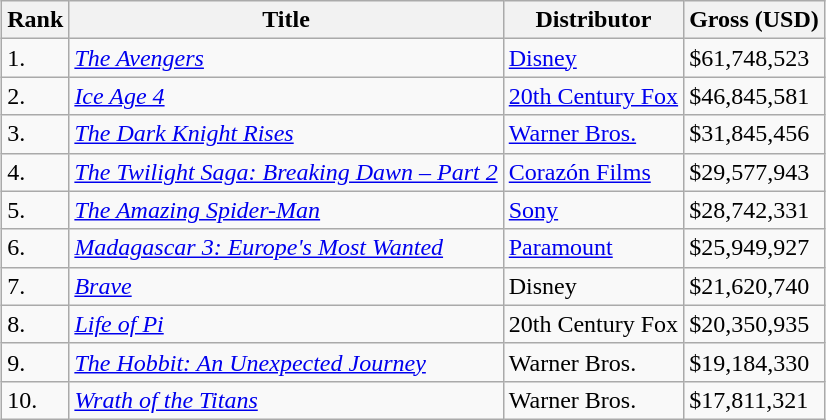<table class="wikitable sortable" style="margin:auto; margin:auto;">
<tr>
<th>Rank</th>
<th>Title</th>
<th>Distributor</th>
<th>Gross (USD)</th>
</tr>
<tr>
<td>1.</td>
<td><em><a href='#'>The Avengers</a></em></td>
<td><a href='#'>Disney</a></td>
<td>$61,748,523</td>
</tr>
<tr>
<td>2.</td>
<td><em><a href='#'>Ice Age 4</a></em></td>
<td><a href='#'>20th Century Fox</a></td>
<td>$46,845,581</td>
</tr>
<tr>
<td>3.</td>
<td><em><a href='#'>The Dark Knight Rises</a></em></td>
<td><a href='#'>Warner Bros.</a></td>
<td>$31,845,456</td>
</tr>
<tr>
<td>4.</td>
<td><em><a href='#'>The Twilight Saga: Breaking Dawn – Part 2</a></em></td>
<td><a href='#'>Corazón Films</a></td>
<td>$29,577,943</td>
</tr>
<tr>
<td>5.</td>
<td><em><a href='#'>The Amazing Spider-Man</a></em></td>
<td><a href='#'>Sony</a></td>
<td>$28,742,331</td>
</tr>
<tr>
<td>6.</td>
<td><em><a href='#'>Madagascar 3: Europe's Most Wanted</a></em></td>
<td><a href='#'>Paramount</a></td>
<td>$25,949,927</td>
</tr>
<tr>
<td>7.</td>
<td><em><a href='#'>Brave</a></em></td>
<td>Disney</td>
<td>$21,620,740</td>
</tr>
<tr>
<td>8.</td>
<td><em><a href='#'>Life of Pi</a></em></td>
<td>20th Century Fox</td>
<td>$20,350,935</td>
</tr>
<tr>
<td>9.</td>
<td><em><a href='#'>The Hobbit: An Unexpected Journey</a></em></td>
<td>Warner Bros.</td>
<td>$19,184,330</td>
</tr>
<tr>
<td>10.</td>
<td><em><a href='#'>Wrath of the Titans</a></em></td>
<td>Warner Bros.</td>
<td>$17,811,321</td>
</tr>
</table>
